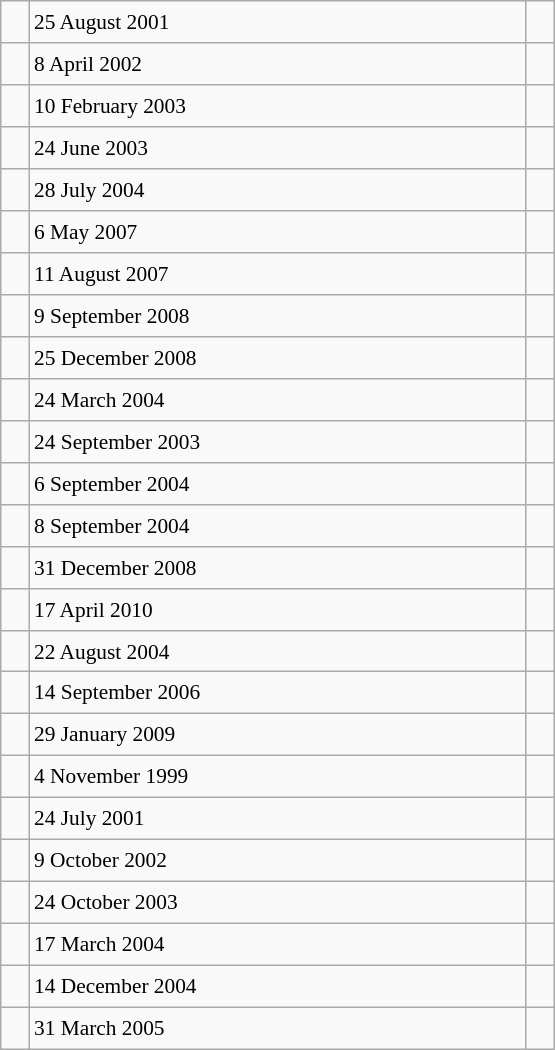<table class="wikitable" style="font-size: 89%; float: left; width: 26em; margin-right: 1em; height: 700px">
<tr>
<td></td>
<td>25 August 2001</td>
<td><small></small></td>
</tr>
<tr>
<td></td>
<td>8 April 2002</td>
<td><small></small></td>
</tr>
<tr>
<td></td>
<td>10 February 2003</td>
<td><small></small></td>
</tr>
<tr>
<td></td>
<td>24 June 2003</td>
<td><small></small></td>
</tr>
<tr>
<td></td>
<td>28 July 2004</td>
<td><small></small></td>
</tr>
<tr>
<td></td>
<td>6 May 2007</td>
<td><small></small></td>
</tr>
<tr>
<td></td>
<td>11 August 2007</td>
<td><small></small></td>
</tr>
<tr>
<td></td>
<td>9 September 2008</td>
<td><small></small></td>
</tr>
<tr>
<td></td>
<td>25 December 2008</td>
<td><small></small></td>
</tr>
<tr>
<td></td>
<td>24 March 2004</td>
<td><small></small></td>
</tr>
<tr>
<td></td>
<td>24 September 2003</td>
<td><small></small></td>
</tr>
<tr>
<td></td>
<td>6 September 2004</td>
<td><small></small></td>
</tr>
<tr>
<td></td>
<td>8 September 2004</td>
<td><small></small></td>
</tr>
<tr>
<td></td>
<td>31 December 2008</td>
<td><small></small></td>
</tr>
<tr>
<td></td>
<td>17 April 2010</td>
<td><small></small></td>
</tr>
<tr>
<td></td>
<td>22 August 2004</td>
<td><small></small></td>
</tr>
<tr>
<td></td>
<td>14 September 2006</td>
<td><small></small></td>
</tr>
<tr>
<td></td>
<td>29 January 2009</td>
<td><small></small></td>
</tr>
<tr>
<td></td>
<td>4 November 1999</td>
<td><small></small></td>
</tr>
<tr>
<td></td>
<td>24 July 2001</td>
<td><small></small></td>
</tr>
<tr>
<td></td>
<td>9 October 2002</td>
<td><small></small></td>
</tr>
<tr>
<td></td>
<td>24 October 2003</td>
<td><small></small></td>
</tr>
<tr>
<td></td>
<td>17 March 2004</td>
<td><small></small></td>
</tr>
<tr>
<td></td>
<td>14 December 2004</td>
<td><small></small></td>
</tr>
<tr>
<td></td>
<td>31 March 2005</td>
<td><small></small></td>
</tr>
</table>
